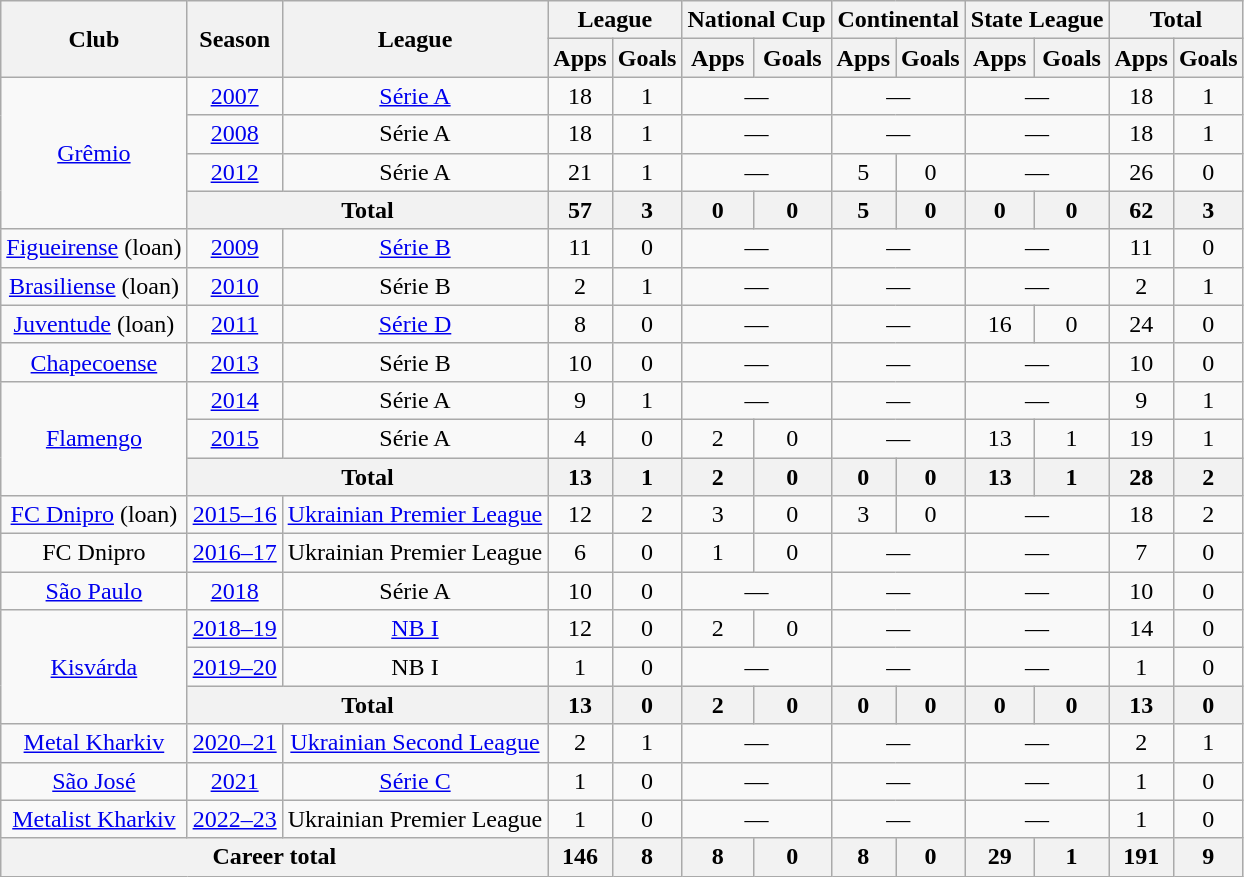<table class="wikitable" style="text-align: center;">
<tr>
<th rowspan="2">Club</th>
<th rowspan="2">Season</th>
<th rowspan="2">League</th>
<th colspan="2">League</th>
<th colspan="2">National Cup</th>
<th colspan="2">Continental</th>
<th colspan="2">State League</th>
<th colspan="2">Total</th>
</tr>
<tr>
<th>Apps</th>
<th>Goals</th>
<th>Apps</th>
<th>Goals</th>
<th>Apps</th>
<th>Goals</th>
<th>Apps</th>
<th>Goals</th>
<th>Apps</th>
<th>Goals</th>
</tr>
<tr>
<td rowspan="4"><a href='#'>Grêmio</a></td>
<td><a href='#'>2007</a></td>
<td><a href='#'>Série A</a></td>
<td>18</td>
<td>1</td>
<td colspan="2">—</td>
<td colspan="2">—</td>
<td colspan="2">—</td>
<td>18</td>
<td>1</td>
</tr>
<tr>
<td><a href='#'>2008</a></td>
<td>Série A</td>
<td>18</td>
<td>1</td>
<td colspan="2">—</td>
<td colspan="2">—</td>
<td colspan="2">—</td>
<td>18</td>
<td>1</td>
</tr>
<tr>
<td><a href='#'>2012</a></td>
<td>Série A</td>
<td>21</td>
<td>1</td>
<td colspan="2">—</td>
<td>5</td>
<td>0</td>
<td colspan="2">—</td>
<td>26</td>
<td>0</td>
</tr>
<tr>
<th colspan="2">Total</th>
<th>57</th>
<th>3</th>
<th>0</th>
<th>0</th>
<th>5</th>
<th>0</th>
<th>0</th>
<th>0</th>
<th>62</th>
<th>3</th>
</tr>
<tr>
<td><a href='#'>Figueirense</a> (loan)</td>
<td><a href='#'>2009</a></td>
<td><a href='#'>Série B</a></td>
<td>11</td>
<td>0</td>
<td colspan="2">—</td>
<td colspan="2">—</td>
<td colspan="2">—</td>
<td>11</td>
<td>0</td>
</tr>
<tr>
<td><a href='#'>Brasiliense</a> (loan)</td>
<td><a href='#'>2010</a></td>
<td>Série B</td>
<td>2</td>
<td>1</td>
<td colspan="2">—</td>
<td colspan="2">—</td>
<td colspan="2">—</td>
<td>2</td>
<td>1</td>
</tr>
<tr>
<td><a href='#'>Juventude</a> (loan)</td>
<td><a href='#'>2011</a></td>
<td><a href='#'>Série D</a></td>
<td>8</td>
<td>0</td>
<td colspan="2">—</td>
<td colspan="2">—</td>
<td>16</td>
<td>0</td>
<td>24</td>
<td>0</td>
</tr>
<tr>
<td><a href='#'>Chapecoense</a></td>
<td><a href='#'>2013</a></td>
<td>Série B</td>
<td>10</td>
<td>0</td>
<td colspan="2">—</td>
<td colspan="2">—</td>
<td colspan="2">—</td>
<td>10</td>
<td>0</td>
</tr>
<tr>
<td rowspan="3"><a href='#'>Flamengo</a></td>
<td><a href='#'>2014</a></td>
<td>Série A</td>
<td>9</td>
<td>1</td>
<td colspan="2">—</td>
<td colspan="2">—</td>
<td colspan="2">—</td>
<td>9</td>
<td>1</td>
</tr>
<tr>
<td><a href='#'>2015</a></td>
<td>Série A</td>
<td>4</td>
<td>0</td>
<td>2</td>
<td>0</td>
<td colspan="2">—</td>
<td>13</td>
<td>1</td>
<td>19</td>
<td>1</td>
</tr>
<tr>
<th colspan="2">Total</th>
<th>13</th>
<th>1</th>
<th>2</th>
<th>0</th>
<th>0</th>
<th>0</th>
<th>13</th>
<th>1</th>
<th>28</th>
<th>2</th>
</tr>
<tr>
<td><a href='#'>FC Dnipro</a> (loan)</td>
<td><a href='#'>2015–16</a></td>
<td><a href='#'>Ukrainian Premier League</a></td>
<td>12</td>
<td>2</td>
<td>3</td>
<td>0</td>
<td>3</td>
<td>0</td>
<td colspan="2">—</td>
<td>18</td>
<td>2</td>
</tr>
<tr>
<td>FC Dnipro</td>
<td><a href='#'>2016–17</a></td>
<td>Ukrainian Premier League</td>
<td>6</td>
<td>0</td>
<td>1</td>
<td>0</td>
<td colspan="2">—</td>
<td colspan="2">—</td>
<td>7</td>
<td>0</td>
</tr>
<tr>
<td><a href='#'>São Paulo</a></td>
<td><a href='#'>2018</a></td>
<td>Série A</td>
<td>10</td>
<td>0</td>
<td colspan="2">—</td>
<td colspan="2">—</td>
<td colspan="2">—</td>
<td>10</td>
<td>0</td>
</tr>
<tr>
<td rowspan="3"><a href='#'>Kisvárda</a></td>
<td><a href='#'>2018–19</a></td>
<td><a href='#'>NB I</a></td>
<td>12</td>
<td>0</td>
<td>2</td>
<td>0</td>
<td colspan="2">—</td>
<td colspan="2">—</td>
<td>14</td>
<td>0</td>
</tr>
<tr>
<td><a href='#'>2019–20</a></td>
<td>NB I</td>
<td>1</td>
<td>0</td>
<td colspan="2">—</td>
<td colspan="2">—</td>
<td colspan="2">—</td>
<td>1</td>
<td>0</td>
</tr>
<tr>
<th colspan="2">Total</th>
<th>13</th>
<th>0</th>
<th>2</th>
<th>0</th>
<th>0</th>
<th>0</th>
<th>0</th>
<th>0</th>
<th>13</th>
<th>0</th>
</tr>
<tr>
<td><a href='#'>Metal Kharkiv</a></td>
<td><a href='#'>2020–21</a></td>
<td><a href='#'>Ukrainian Second League</a></td>
<td>2</td>
<td>1</td>
<td colspan="2">—</td>
<td colspan="2">—</td>
<td colspan="2">—</td>
<td>2</td>
<td>1</td>
</tr>
<tr>
<td><a href='#'>São José</a></td>
<td><a href='#'>2021</a></td>
<td><a href='#'>Série C</a></td>
<td>1</td>
<td>0</td>
<td colspan="2">—</td>
<td colspan="2">—</td>
<td colspan="2">—</td>
<td>1</td>
<td>0</td>
</tr>
<tr>
<td><a href='#'>Metalist Kharkiv</a></td>
<td><a href='#'>2022–23</a></td>
<td>Ukrainian Premier League</td>
<td>1</td>
<td>0</td>
<td colspan="2">—</td>
<td colspan="2">—</td>
<td colspan="2">—</td>
<td>1</td>
<td>0</td>
</tr>
<tr>
<th colspan="3">Career total</th>
<th>146</th>
<th>8</th>
<th>8</th>
<th>0</th>
<th>8</th>
<th>0</th>
<th>29</th>
<th>1</th>
<th>191</th>
<th>9</th>
</tr>
</table>
